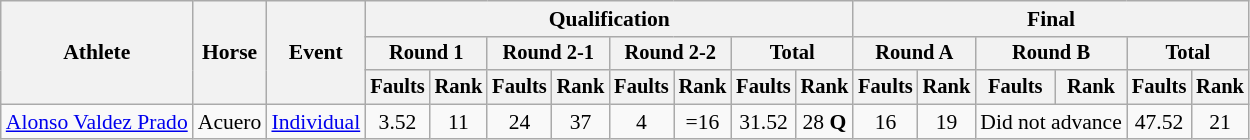<table class=wikitable style=font-size:90%;text-align:center>
<tr>
<th rowspan=3>Athlete</th>
<th rowspan=3>Horse</th>
<th rowspan=3>Event</th>
<th colspan=8>Qualification</th>
<th colspan=6>Final</th>
</tr>
<tr style=font-size:95%>
<th colspan=2>Round 1</th>
<th colspan=2>Round 2-1</th>
<th colspan=2>Round 2-2</th>
<th colspan=2>Total</th>
<th colspan=2>Round A</th>
<th colspan=2>Round B</th>
<th colspan=2>Total</th>
</tr>
<tr style=font-size:95%>
<th>Faults</th>
<th>Rank</th>
<th>Faults</th>
<th>Rank</th>
<th>Faults</th>
<th>Rank</th>
<th>Faults</th>
<th>Rank</th>
<th>Faults</th>
<th>Rank</th>
<th>Faults</th>
<th>Rank</th>
<th>Faults</th>
<th>Rank</th>
</tr>
<tr>
<td align=left><a href='#'>Alonso Valdez Prado⁣</a></td>
<td align=left>Acuero</td>
<td align=left><a href='#'>Individual</a></td>
<td>3.52</td>
<td>11</td>
<td>24</td>
<td>37</td>
<td>4</td>
<td>=16</td>
<td>31.52</td>
<td>28 <strong>Q</strong></td>
<td>16</td>
<td>19</td>
<td colspan=2>Did not advance</td>
<td>47.52</td>
<td>21</td>
</tr>
</table>
